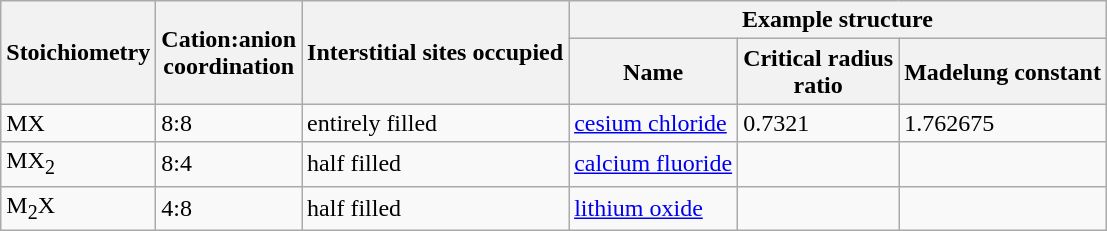<table class="wikitable sortable">
<tr>
<th rowspan=2>Stoichiometry</th>
<th rowspan=2>Cation:anion<br>coordination</th>
<th rowspan=2>Interstitial sites occupied</th>
<th colspan=3>Example structure</th>
</tr>
<tr>
<th>Name</th>
<th>Critical radius<br>ratio</th>
<th>Madelung constant</th>
</tr>
<tr>
<td>MX</td>
<td>8:8</td>
<td>entirely filled</td>
<td><a href='#'>cesium chloride</a></td>
<td>0.7321</td>
<td>1.762675</td>
</tr>
<tr>
<td>MX<sub>2</sub></td>
<td>8:4</td>
<td>half filled</td>
<td><a href='#'>calcium fluoride</a></td>
<td></td>
<td></td>
</tr>
<tr>
<td>M<sub>2</sub>X</td>
<td>4:8</td>
<td>half filled</td>
<td><a href='#'>lithium oxide</a></td>
<td></td>
<td></td>
</tr>
</table>
